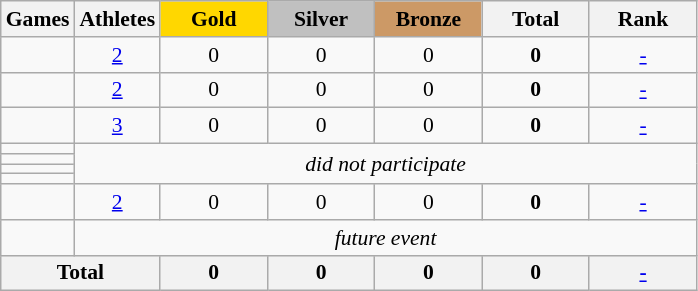<table class="wikitable" style="text-align:center; font-size:90%;">
<tr>
<th>Games</th>
<th>Athletes</th>
<td style="background:gold; width:4.5em; font-weight:bold;">Gold</td>
<td style="background:silver; width:4.5em; font-weight:bold;">Silver</td>
<td style="background:#cc9966; width:4.5em; font-weight:bold;">Bronze</td>
<th style="width:4.5em; font-weight:bold;">Total</th>
<th style="width:4.5em; font-weight:bold;">Rank</th>
</tr>
<tr>
<td align=left></td>
<td><a href='#'>2</a></td>
<td>0</td>
<td>0</td>
<td>0</td>
<td><strong>0</strong></td>
<td><a href='#'>-</a></td>
</tr>
<tr>
<td align=left></td>
<td><a href='#'>2</a></td>
<td>0</td>
<td>0</td>
<td>0</td>
<td><strong>0</strong></td>
<td><a href='#'>-</a></td>
</tr>
<tr>
<td align=left></td>
<td><a href='#'>3</a></td>
<td>0</td>
<td>0</td>
<td>0</td>
<td><strong>0</strong></td>
<td><a href='#'>-</a></td>
</tr>
<tr>
<td align=left></td>
<td colspan=6; rowspan=4><em>did not participate</em></td>
</tr>
<tr>
<td align=left></td>
</tr>
<tr>
<td align=left></td>
</tr>
<tr>
<td align=left></td>
</tr>
<tr>
<td align=left></td>
<td><a href='#'>2</a></td>
<td>0</td>
<td>0</td>
<td>0</td>
<td><strong>0</strong></td>
<td><a href='#'>-</a></td>
</tr>
<tr>
<td align=left></td>
<td colspan=6><em>future event</em></td>
</tr>
<tr>
<th colspan=2>Total</th>
<th>0</th>
<th>0</th>
<th>0</th>
<th>0</th>
<th><a href='#'>-</a></th>
</tr>
</table>
